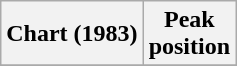<table class="wikitable sortable plainrowheaders">
<tr>
<th>Chart (1983)</th>
<th>Peak<br>position</th>
</tr>
<tr>
</tr>
</table>
